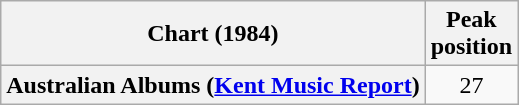<table class="wikitable sortable plainrowheaders">
<tr>
<th scope="col">Chart (1984)</th>
<th scope="col">Peak<br>position</th>
</tr>
<tr>
<th scope="row">Australian Albums (<a href='#'>Kent Music Report</a>)</th>
<td style="text-align:center;">27</td>
</tr>
</table>
